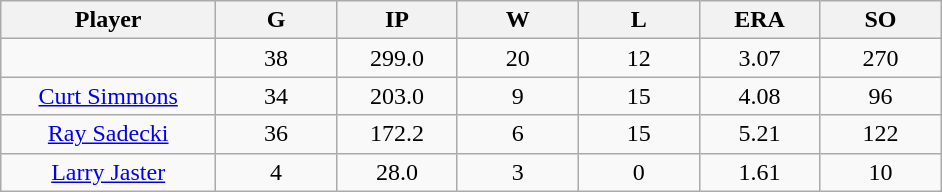<table class="wikitable sortable">
<tr>
<th bgcolor="#DDDDFF" width="16%">Player</th>
<th bgcolor="#DDDDFF" width="9%">G</th>
<th bgcolor="#DDDDFF" width="9%">IP</th>
<th bgcolor="#DDDDFF" width="9%">W</th>
<th bgcolor="#DDDDFF" width="9%">L</th>
<th bgcolor="#DDDDFF" width="9%">ERA</th>
<th bgcolor="#DDDDFF" width="9%">SO</th>
</tr>
<tr align="center">
<td></td>
<td>38</td>
<td>299.0</td>
<td>20</td>
<td>12</td>
<td>3.07</td>
<td>270</td>
</tr>
<tr align="center">
<td><a href='#'>Curt Simmons</a></td>
<td>34</td>
<td>203.0</td>
<td>9</td>
<td>15</td>
<td>4.08</td>
<td>96</td>
</tr>
<tr align="center">
<td><a href='#'>Ray Sadecki</a></td>
<td>36</td>
<td>172.2</td>
<td>6</td>
<td>15</td>
<td>5.21</td>
<td>122</td>
</tr>
<tr align="center">
<td><a href='#'>Larry Jaster</a></td>
<td>4</td>
<td>28.0</td>
<td>3</td>
<td>0</td>
<td>1.61</td>
<td>10</td>
</tr>
</table>
